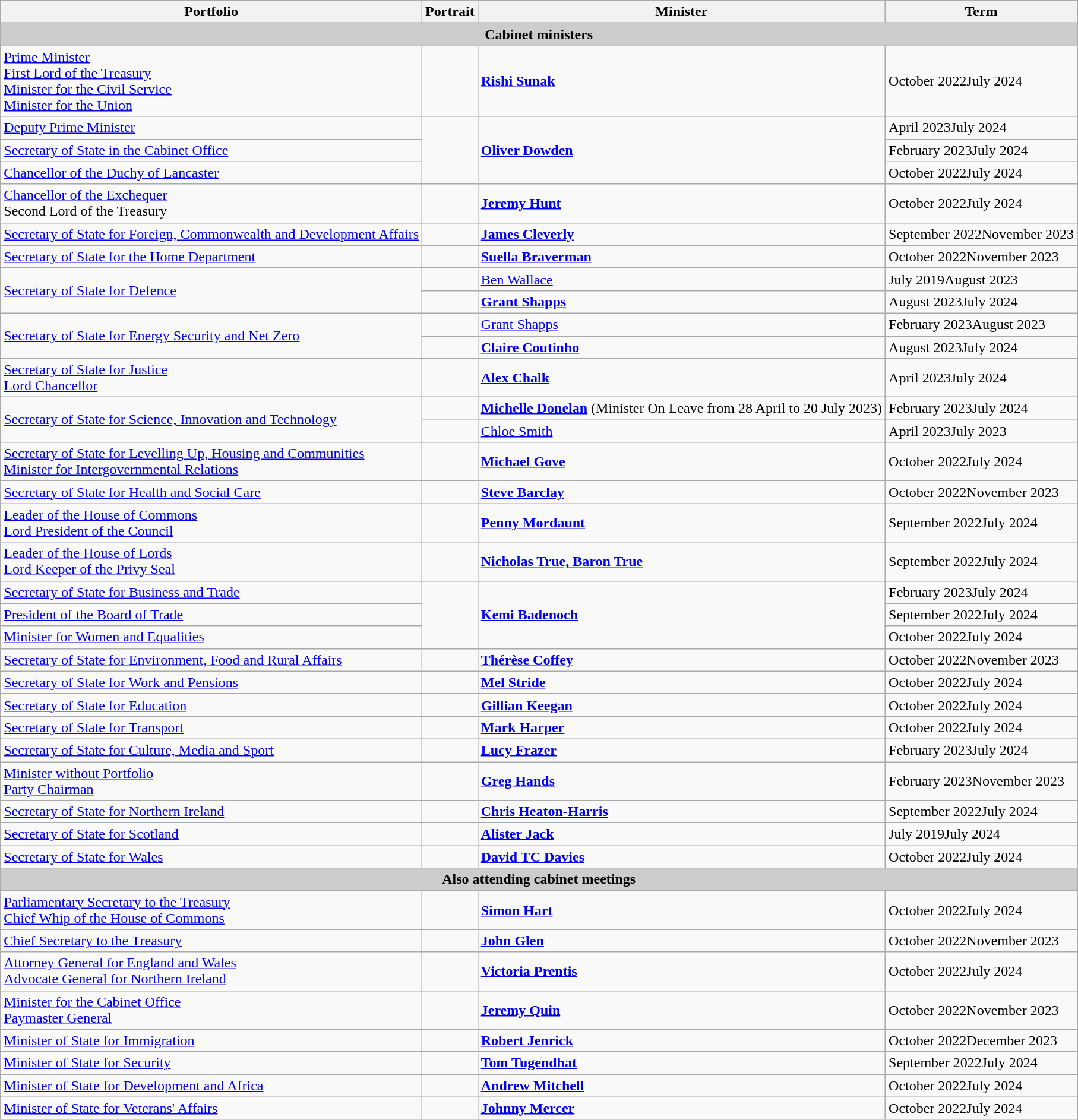<table class="wikitable">
<tr>
<th>Portfolio</th>
<th>Portrait</th>
<th>Minister</th>
<th>Term</th>
</tr>
<tr>
<th colspan="4" style="background:#ccc;">Cabinet ministers</th>
</tr>
<tr>
<td><a href='#'>Prime Minister</a><br><a href='#'>First Lord of the Treasury</a><br><a href='#'>Minister for the Civil Service</a><br><a href='#'>Minister for the Union</a></td>
<td></td>
<td><strong><a href='#'>Rishi Sunak</a></strong></td>
<td>October 2022July 2024</td>
</tr>
<tr>
<td><a href='#'>Deputy Prime Minister</a></td>
<td rowspan="3"></td>
<td rowspan="3"><strong><a href='#'>Oliver Dowden</a></strong></td>
<td>April 2023July 2024</td>
</tr>
<tr>
<td><a href='#'>Secretary of State in the Cabinet Office</a></td>
<td>February 2023July 2024</td>
</tr>
<tr>
<td><a href='#'>Chancellor of the Duchy of Lancaster</a></td>
<td>October 2022July 2024</td>
</tr>
<tr>
<td><a href='#'>Chancellor of the Exchequer</a><br>Second Lord of the Treasury</td>
<td></td>
<td><strong><a href='#'>Jeremy Hunt</a></strong></td>
<td>October 2022July 2024</td>
</tr>
<tr>
<td><a href='#'>Secretary of State for Foreign, Commonwealth and Development Affairs</a></td>
<td></td>
<td><strong><a href='#'>James Cleverly</a></strong></td>
<td>September 2022November 2023</td>
</tr>
<tr>
<td><a href='#'>Secretary of State for the Home Department</a></td>
<td></td>
<td><strong><a href='#'>Suella Braverman</a></strong></td>
<td>October 2022November 2023</td>
</tr>
<tr>
<td rowspan="2"><a href='#'>Secretary of State for Defence</a></td>
<td></td>
<td><a href='#'>Ben Wallace</a></td>
<td>July 2019August 2023</td>
</tr>
<tr>
<td></td>
<td><strong><a href='#'>Grant Shapps</a></strong></td>
<td>August 2023July 2024</td>
</tr>
<tr>
<td rowspan="2"><a href='#'>Secretary of State for Energy Security and Net Zero</a></td>
<td></td>
<td><a href='#'>Grant Shapps</a></td>
<td>February 2023August 2023</td>
</tr>
<tr>
<td></td>
<td><strong><a href='#'>Claire Coutinho</a></strong></td>
<td>August 2023July 2024</td>
</tr>
<tr>
<td><a href='#'>Secretary of State for Justice</a><br><a href='#'>Lord Chancellor</a></td>
<td></td>
<td><strong><a href='#'>Alex Chalk</a></strong></td>
<td>April 2023July 2024</td>
</tr>
<tr>
<td rowspan="2"><a href='#'>Secretary of State for Science, Innovation and Technology</a></td>
<td></td>
<td><strong><a href='#'>Michelle Donelan</a></strong> (Minister On Leave from 28 April to 20 July 2023)</td>
<td>February 2023July 2024</td>
</tr>
<tr>
<td></td>
<td><a href='#'>Chloe Smith</a></td>
<td>April 2023July 2023</td>
</tr>
<tr>
<td><a href='#'>Secretary of State for Levelling Up, Housing and Communities</a><br><a href='#'>Minister for Intergovernmental Relations</a></td>
<td></td>
<td><strong><a href='#'>Michael Gove</a></strong></td>
<td>October 2022July 2024</td>
</tr>
<tr>
<td><a href='#'>Secretary of State for Health and Social Care</a></td>
<td></td>
<td><strong><a href='#'>Steve Barclay</a></strong></td>
<td>October 2022November 2023</td>
</tr>
<tr>
<td><a href='#'>Leader of the House of Commons</a> <br><a href='#'>Lord President of the Council</a></td>
<td></td>
<td><strong><a href='#'>Penny Mordaunt</a></strong></td>
<td>September 2022July 2024</td>
</tr>
<tr>
<td><a href='#'>Leader of the House of Lords</a> <br><a href='#'>Lord Keeper of the Privy Seal</a></td>
<td></td>
<td><strong><a href='#'>Nicholas True, Baron True</a></strong></td>
<td>September 2022July 2024</td>
</tr>
<tr>
<td><a href='#'>Secretary of State for Business and Trade</a></td>
<td rowspan="3"></td>
<td rowspan="3"><strong><a href='#'>Kemi Badenoch</a></strong></td>
<td>February 2023July 2024</td>
</tr>
<tr>
<td><a href='#'>President of the Board of Trade</a></td>
<td>September 2022July 2024</td>
</tr>
<tr>
<td><a href='#'>Minister for Women and Equalities</a></td>
<td>October 2022July 2024</td>
</tr>
<tr>
<td><a href='#'>Secretary of State for Environment, Food and Rural Affairs</a></td>
<td></td>
<td><strong><a href='#'>Thérèse Coffey</a></strong></td>
<td>October 2022November 2023</td>
</tr>
<tr>
<td><a href='#'>Secretary of State for Work and Pensions</a></td>
<td></td>
<td><strong><a href='#'>Mel Stride</a></strong></td>
<td>October 2022July 2024</td>
</tr>
<tr>
<td><a href='#'>Secretary of State for Education</a></td>
<td></td>
<td><strong><a href='#'>Gillian Keegan</a></strong></td>
<td>October 2022July 2024</td>
</tr>
<tr>
<td><a href='#'>Secretary of State for Transport</a></td>
<td></td>
<td><strong><a href='#'>Mark Harper</a></strong></td>
<td>October 2022July 2024</td>
</tr>
<tr>
<td><a href='#'>Secretary of State for Culture, Media and Sport</a></td>
<td></td>
<td><strong><a href='#'>Lucy Frazer</a></strong></td>
<td>February 2023July 2024</td>
</tr>
<tr>
<td><a href='#'>Minister without Portfolio</a><br><a href='#'>Party Chairman</a></td>
<td></td>
<td><strong><a href='#'>Greg Hands</a></strong> </td>
<td>February 2023November 2023</td>
</tr>
<tr>
<td><a href='#'>Secretary of State for Northern Ireland</a></td>
<td></td>
<td><strong><a href='#'>Chris Heaton-Harris</a></strong></td>
<td>September 2022July 2024</td>
</tr>
<tr>
<td><a href='#'>Secretary of State for Scotland</a></td>
<td></td>
<td><strong><a href='#'>Alister Jack</a></strong></td>
<td>July 2019July 2024</td>
</tr>
<tr>
<td><a href='#'>Secretary of State for Wales</a></td>
<td></td>
<td><strong><a href='#'>David TC Davies</a></strong></td>
<td>October 2022July 2024</td>
</tr>
<tr>
<th colspan="4" style="background:#ccc;">Also attending cabinet meetings</th>
</tr>
<tr>
<td><a href='#'>Parliamentary Secretary to the Treasury</a><br><a href='#'>Chief Whip of the House of Commons</a></td>
<td></td>
<td><strong><a href='#'>Simon Hart</a></strong></td>
<td>October 2022July 2024</td>
</tr>
<tr>
<td><a href='#'>Chief Secretary to the Treasury</a></td>
<td></td>
<td><strong><a href='#'>John Glen</a></strong> </td>
<td>October 2022November 2023</td>
</tr>
<tr>
<td><a href='#'>Attorney General for England and Wales</a><br><a href='#'>Advocate General for Northern Ireland</a></td>
<td></td>
<td><strong><a href='#'>Victoria Prentis</a></strong></td>
<td>October 2022July 2024</td>
</tr>
<tr>
<td><a href='#'>Minister for the Cabinet Office</a><br><a href='#'>Paymaster General</a></td>
<td></td>
<td><strong><a href='#'>Jeremy Quin</a></strong></td>
<td>October 2022November 2023</td>
</tr>
<tr>
<td><a href='#'>Minister of State for Immigration</a></td>
<td></td>
<td><strong><a href='#'>Robert Jenrick</a></strong></td>
<td>October 2022December 2023</td>
</tr>
<tr>
<td><a href='#'>Minister of State for Security</a></td>
<td></td>
<td><strong><a href='#'>Tom Tugendhat</a></strong></td>
<td>September 2022July 2024</td>
</tr>
<tr>
<td><a href='#'>Minister of State for Development and Africa</a></td>
<td></td>
<td><strong><a href='#'>Andrew Mitchell</a></strong></td>
<td>October 2022July 2024</td>
</tr>
<tr>
<td><a href='#'>Minister of State for Veterans' Affairs</a></td>
<td></td>
<td><strong><a href='#'>Johnny Mercer</a></strong></td>
<td>October 2022July 2024</td>
</tr>
</table>
